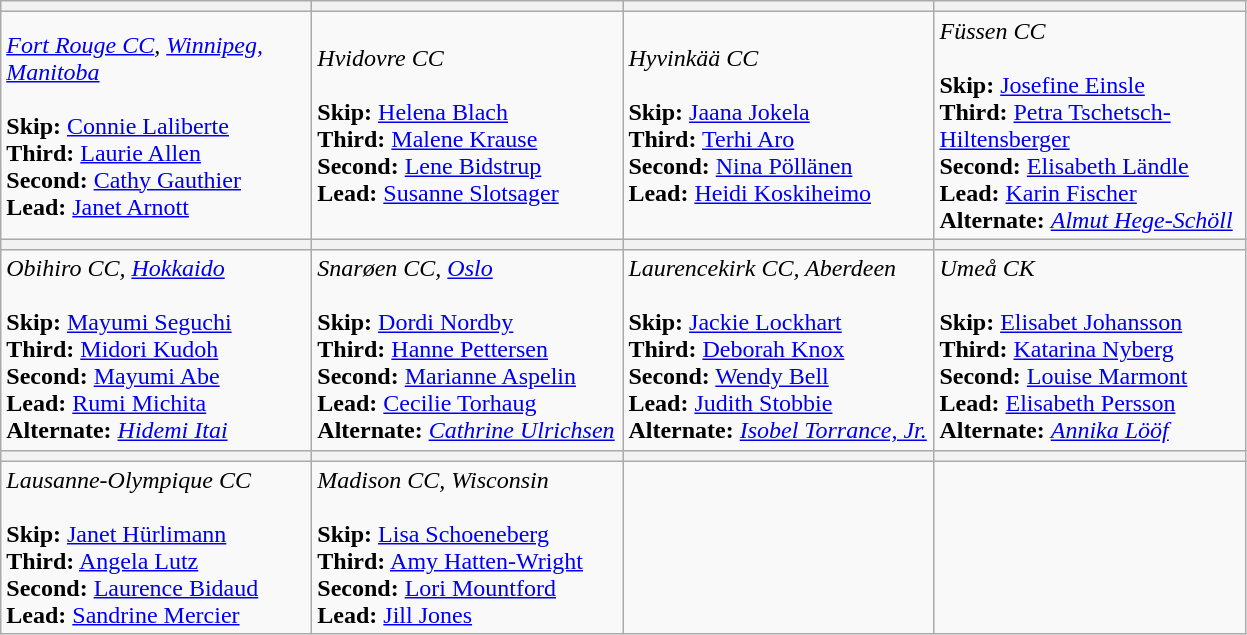<table class="wikitable">
<tr>
<th bgcolor="#efefef" width="200"></th>
<th bgcolor="#efefef" width="200"></th>
<th bgcolor="#efefef" width="200"></th>
<th bgcolor="#efefef" width="200"></th>
</tr>
<tr>
<td><em><a href='#'>Fort Rouge CC</a>, <a href='#'>Winnipeg, Manitoba</a></em><br><br><strong>Skip:</strong> <a href='#'>Connie Laliberte</a> <br>
<strong>Third:</strong> <a href='#'>Laurie Allen</a> <br>
<strong>Second:</strong> <a href='#'>Cathy Gauthier</a> <br>
<strong>Lead:</strong> <a href='#'>Janet Arnott</a></td>
<td><em>Hvidovre CC </em><br><br><strong>Skip:</strong> <a href='#'>Helena Blach</a> <br>
<strong>Third:</strong> <a href='#'>Malene Krause</a> <br>
<strong>Second:</strong> <a href='#'>Lene Bidstrup</a> <br>
<strong>Lead:</strong> <a href='#'>Susanne Slotsager</a></td>
<td><em>Hyvinkää CC </em><br><br><strong>Skip:</strong> <a href='#'>Jaana Jokela</a> <br>
<strong>Third:</strong> <a href='#'>Terhi Aro</a> <br>
<strong>Second:</strong> <a href='#'>Nina Pöllänen</a> <br>
<strong>Lead:</strong> <a href='#'>Heidi Koskiheimo</a></td>
<td><em>Füssen CC </em><br><br><strong>Skip:</strong> <a href='#'>Josefine Einsle</a> <br>
<strong>Third:</strong> <a href='#'>Petra Tschetsch-Hiltensberger</a> <br>
<strong>Second:</strong> <a href='#'>Elisabeth Ländle</a> <br>
<strong>Lead:</strong> <a href='#'>Karin Fischer</a> <br>
<strong>Alternate:</strong> <em><a href='#'>Almut Hege-Schöll</a></em></td>
</tr>
<tr>
<th bgcolor="#efefef" width="200"></th>
<th bgcolor="#efefef" width="200"></th>
<th bgcolor="#efefef" width="200"></th>
<th bgcolor="#efefef" width="200"></th>
</tr>
<tr>
<td><em>Obihiro CC, <a href='#'>Hokkaido</a></em><br><br><strong>Skip:</strong> <a href='#'>Mayumi Seguchi</a> <br>
<strong>Third:</strong> <a href='#'>Midori Kudoh</a> <br>
<strong>Second:</strong> <a href='#'>Mayumi Abe</a> <br>
<strong>Lead:</strong> <a href='#'>Rumi Michita</a> <br>
<strong>Alternate:</strong> <em><a href='#'>Hidemi Itai</a></em></td>
<td><em>Snarøen CC, <a href='#'>Oslo</a></em><br><br><strong>Skip:</strong> <a href='#'>Dordi Nordby</a> <br>
<strong>Third:</strong> <a href='#'>Hanne Pettersen</a> <br>
<strong>Second:</strong> <a href='#'>Marianne Aspelin</a> <br>
<strong>Lead:</strong> <a href='#'>Cecilie Torhaug</a> <br>
<strong>Alternate:</strong> <em><a href='#'>Cathrine Ulrichsen</a></em></td>
<td><em>Laurencekirk CC, Aberdeen</em><br><br><strong>Skip:</strong> <a href='#'>Jackie Lockhart</a> <br>
<strong>Third:</strong> <a href='#'>Deborah Knox</a> <br>
<strong>Second:</strong> <a href='#'>Wendy Bell</a> <br>
<strong>Lead:</strong> <a href='#'>Judith Stobbie</a> <br>
<strong>Alternate:</strong> <em><a href='#'>Isobel Torrance, Jr.</a></em></td>
<td><em>Umeå CK </em><br><br><strong>Skip:</strong> <a href='#'>Elisabet Johansson</a> <br>
<strong>Third:</strong> <a href='#'>Katarina Nyberg</a> <br>
<strong>Second:</strong> <a href='#'>Louise Marmont</a> <br>
<strong>Lead:</strong> <a href='#'>Elisabeth Persson</a> <br>
<strong>Alternate:</strong> <em><a href='#'>Annika Lööf</a></em></td>
</tr>
<tr>
<th bgcolor="#efefef" width="200"></th>
<th bgcolor="#efefef" width="200"></th>
<th bgcolor="#efefef" width="200"></th>
<th bgcolor="#efefef" width="200"></th>
</tr>
<tr>
<td><em>Lausanne-Olympique CC </em><br><br><strong>Skip:</strong> <a href='#'>Janet Hürlimann</a> <br>
<strong>Third:</strong> <a href='#'>Angela Lutz</a> <br>
<strong>Second:</strong> <a href='#'>Laurence Bidaud</a> <br>
<strong>Lead:</strong> <a href='#'>Sandrine Mercier</a></td>
<td><em>Madison CC, Wisconsin </em><br><br><strong>Skip:</strong> <a href='#'>Lisa Schoeneberg</a> <br>
<strong>Third:</strong> <a href='#'>Amy Hatten-Wright</a> <br>
<strong>Second:</strong> <a href='#'>Lori Mountford</a> <br>
<strong>Lead:</strong> <a href='#'>Jill Jones</a></td>
<td></td>
<td></td>
</tr>
</table>
